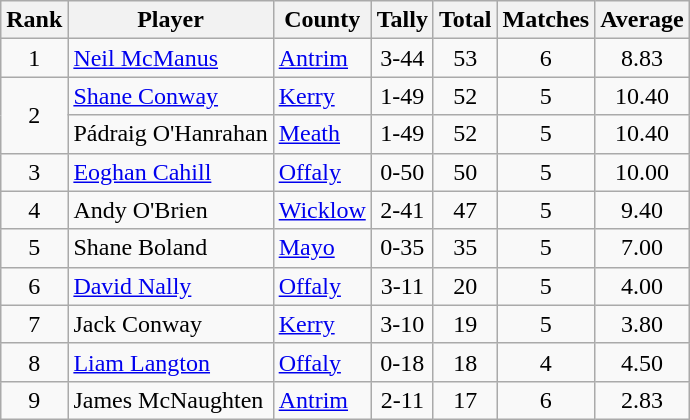<table class="wikitable">
<tr>
<th>Rank</th>
<th>Player</th>
<th>County</th>
<th>Tally</th>
<th>Total</th>
<th>Matches</th>
<th>Average</th>
</tr>
<tr>
<td rowspan="1" style="text-align:center;">1</td>
<td><a href='#'>Neil McManus</a></td>
<td><a href='#'>Antrim</a></td>
<td align=center>3-44</td>
<td align=center>53</td>
<td align=center>6</td>
<td align=center>8.83</td>
</tr>
<tr>
<td rowspan="2" style="text-align:center;">2</td>
<td><a href='#'>Shane Conway</a></td>
<td><a href='#'>Kerry</a></td>
<td align=center>1-49</td>
<td align=center>52</td>
<td align=center>5</td>
<td align=center>10.40</td>
</tr>
<tr>
<td>Pádraig O'Hanrahan</td>
<td><a href='#'>Meath</a></td>
<td align=center>1-49</td>
<td align=center>52</td>
<td align=center>5</td>
<td align=center>10.40</td>
</tr>
<tr>
<td rowspan="1" style="text-align:center;">3</td>
<td><a href='#'>Eoghan Cahill</a></td>
<td><a href='#'>Offaly</a></td>
<td align=center>0-50</td>
<td align=center>50</td>
<td align=center>5</td>
<td align=center>10.00</td>
</tr>
<tr>
<td rowspan="1" style="text-align:center;">4</td>
<td>Andy O'Brien</td>
<td><a href='#'>Wicklow</a></td>
<td align=center>2-41</td>
<td align=center>47</td>
<td align=center>5</td>
<td align=center>9.40</td>
</tr>
<tr>
<td rowspan="1" style="text-align:center;">5</td>
<td>Shane Boland</td>
<td><a href='#'>Mayo</a></td>
<td align=center>0-35</td>
<td align=center>35</td>
<td align=center>5</td>
<td align=center>7.00</td>
</tr>
<tr>
<td rowspan="1" style="text-align:center;">6</td>
<td><a href='#'>David Nally</a></td>
<td><a href='#'>Offaly</a></td>
<td align=center>3-11</td>
<td align=center>20</td>
<td align=center>5</td>
<td align=center>4.00</td>
</tr>
<tr>
<td rowspan="1" style="text-align:center;">7</td>
<td>Jack Conway</td>
<td><a href='#'>Kerry</a></td>
<td align=center>3-10</td>
<td align=center>19</td>
<td align=center>5</td>
<td align=center>3.80</td>
</tr>
<tr>
<td rowspan="1" style="text-align:center;">8</td>
<td><a href='#'>Liam Langton</a></td>
<td><a href='#'>Offaly</a></td>
<td align=center>0-18</td>
<td align=center>18</td>
<td align=center>4</td>
<td align=center>4.50</td>
</tr>
<tr>
<td rowspan="1" style="text-align:center;">9</td>
<td>James McNaughten</td>
<td><a href='#'>Antrim</a></td>
<td align=center>2-11</td>
<td align=center>17</td>
<td align=center>6</td>
<td align=center>2.83</td>
</tr>
</table>
